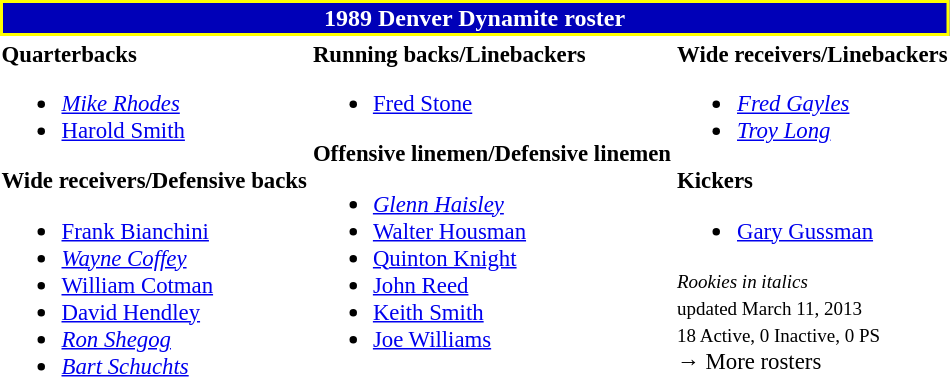<table class="toccolours" style="text-align: left;">
<tr>
<th colspan="7" style="background:#0000B8; border:2px solid yellow; color:white; text-align:center;">1989 Denver Dynamite roster</th>
</tr>
<tr>
<td style="font-size: 95%;" valign="top"><strong>Quarterbacks</strong><br><ul><li> <em><a href='#'>Mike Rhodes</a></em></li><li> <a href='#'>Harold Smith</a></li></ul><strong>Wide receivers/Defensive backs</strong><ul><li> <a href='#'>Frank Bianchini</a></li><li> <em><a href='#'>Wayne Coffey</a></em></li><li> <a href='#'>William Cotman</a></li><li> <a href='#'>David Hendley</a></li><li> <em><a href='#'>Ron Shegog</a></em></li><li> <em><a href='#'>Bart Schuchts</a></em></li></ul></td>
<td style="font-size: 95%;" valign="top"><strong>Running backs/Linebackers</strong><br><ul><li> <a href='#'>Fred Stone</a></li></ul><strong>Offensive linemen/Defensive linemen</strong><ul><li> <em><a href='#'>Glenn Haisley</a></em></li><li> <a href='#'>Walter Housman</a></li><li> <a href='#'>Quinton Knight</a></li><li> <a href='#'>John Reed</a></li><li> <a href='#'>Keith Smith</a></li><li> <a href='#'>Joe Williams</a></li></ul></td>
<td style="font-size: 95%;" valign="top"><strong>Wide receivers/Linebackers</strong><br><ul><li> <em><a href='#'>Fred Gayles</a></em></li><li> <em><a href='#'>Troy Long</a></em></li></ul><strong>Kickers</strong><ul><li> <a href='#'>Gary Gussman</a></li></ul><small><em>Rookies in italics</em><br> updated March 11, 2013</small><br>
<small>18 Active, 0 Inactive, 0 PS</small><br>→ More rosters</td>
</tr>
<tr>
</tr>
</table>
